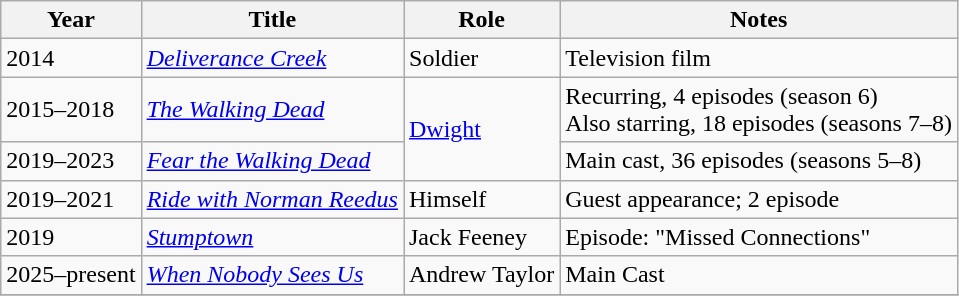<table class="wikitable">
<tr>
<th>Year</th>
<th>Title</th>
<th>Role</th>
<th>Notes</th>
</tr>
<tr>
<td>2014</td>
<td><em><a href='#'>Deliverance Creek</a></em></td>
<td>Soldier</td>
<td>Television film</td>
</tr>
<tr>
<td>2015–2018</td>
<td><em><a href='#'>The Walking Dead</a></em></td>
<td rowspan=2><a href='#'>Dwight</a></td>
<td>Recurring, 4 episodes (season 6)<br>Also starring, 18 episodes (seasons 7–8)</td>
</tr>
<tr>
<td>2019–2023</td>
<td><em><a href='#'>Fear the Walking Dead</a></em></td>
<td>Main cast, 36 episodes (seasons 5–8)</td>
</tr>
<tr>
<td>2019–2021</td>
<td><em><a href='#'>Ride with Norman Reedus</a></em></td>
<td>Himself</td>
<td>Guest appearance; 2 episode</td>
</tr>
<tr>
<td>2019</td>
<td><em><a href='#'>Stumptown</a></em></td>
<td>Jack Feeney</td>
<td>Episode: "Missed Connections"</td>
</tr>
<tr>
<td>2025–present</td>
<td><em><a href='#'>When Nobody Sees Us</a></em></td>
<td>Andrew Taylor</td>
<td>Main Cast</td>
</tr>
<tr>
</tr>
</table>
